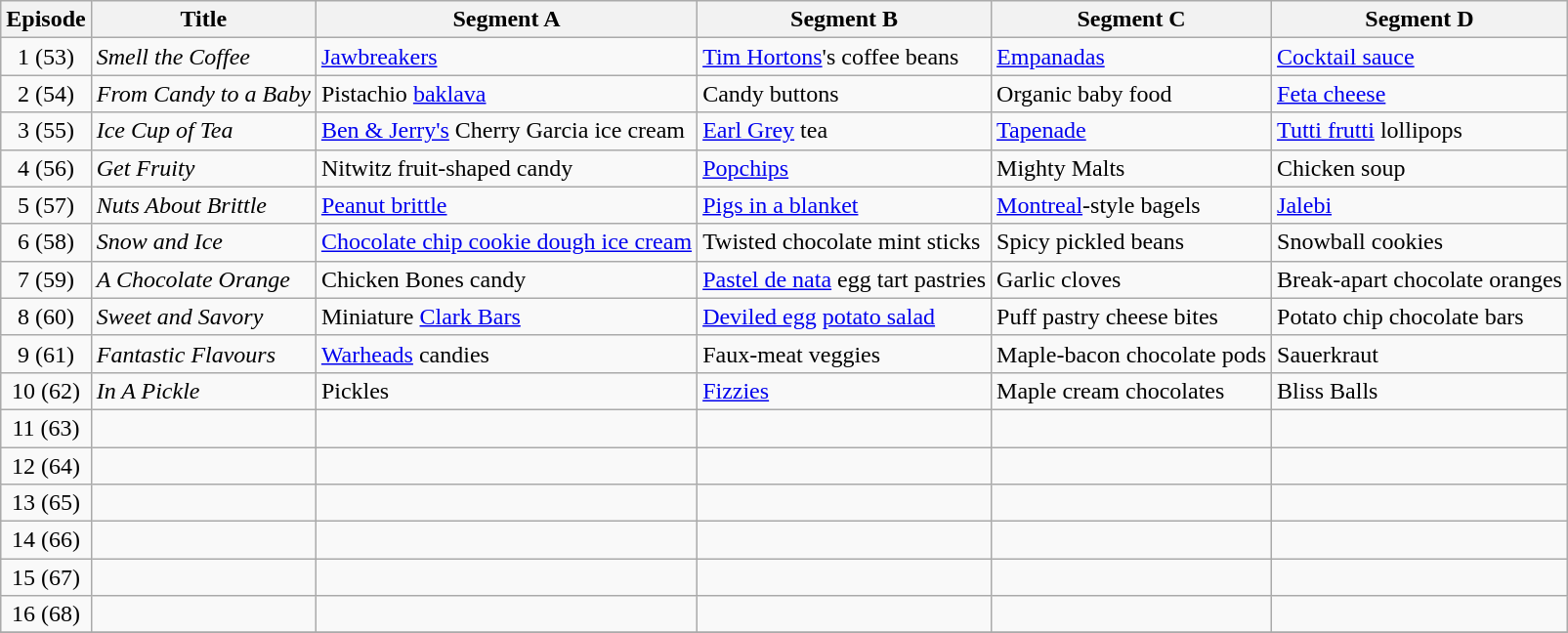<table class="wikitable">
<tr>
<th>Episode</th>
<th>Title</th>
<th>Segment A</th>
<th>Segment B</th>
<th>Segment C</th>
<th>Segment D</th>
</tr>
<tr>
<td align="Center">1 (53)</td>
<td><em>Smell the Coffee</em></td>
<td><a href='#'>Jawbreakers</a></td>
<td><a href='#'>Tim Hortons</a>'s coffee beans</td>
<td><a href='#'>Empanadas</a></td>
<td><a href='#'>Cocktail sauce</a></td>
</tr>
<tr>
<td align="Center">2 (54)</td>
<td><em>From Candy to a Baby</em></td>
<td>Pistachio <a href='#'>baklava</a></td>
<td>Candy buttons</td>
<td>Organic baby food</td>
<td><a href='#'>Feta cheese</a></td>
</tr>
<tr>
<td align="Center">3 (55)</td>
<td><em>Ice Cup of Tea</em></td>
<td><a href='#'>Ben & Jerry's</a> Cherry Garcia ice cream</td>
<td><a href='#'>Earl Grey</a> tea</td>
<td><a href='#'>Tapenade</a></td>
<td><a href='#'>Tutti frutti</a> lollipops</td>
</tr>
<tr>
<td align="Center">4 (56)</td>
<td><em>Get Fruity</em></td>
<td>Nitwitz fruit-shaped candy</td>
<td><a href='#'>Popchips</a></td>
<td>Mighty Malts</td>
<td>Chicken soup</td>
</tr>
<tr>
<td align="Center">5 (57)</td>
<td><em>Nuts About Brittle</em></td>
<td><a href='#'>Peanut brittle</a></td>
<td><a href='#'>Pigs in a blanket</a></td>
<td><a href='#'>Montreal</a>-style bagels</td>
<td><a href='#'>Jalebi</a></td>
</tr>
<tr>
<td align="Center">6 (58)</td>
<td><em>Snow and Ice</em></td>
<td><a href='#'>Chocolate chip cookie dough ice cream</a></td>
<td>Twisted chocolate mint sticks</td>
<td>Spicy pickled beans</td>
<td>Snowball cookies</td>
</tr>
<tr>
<td align="Center">7 (59)</td>
<td><em>A Chocolate Orange</em></td>
<td>Chicken Bones candy</td>
<td><a href='#'>Pastel de nata</a> egg tart pastries</td>
<td>Garlic cloves</td>
<td>Break-apart chocolate oranges</td>
</tr>
<tr>
<td align="Center">8 (60)</td>
<td><em>Sweet and Savory</em></td>
<td>Miniature <a href='#'>Clark Bars</a></td>
<td><a href='#'>Deviled egg</a> <a href='#'>potato salad</a></td>
<td>Puff pastry cheese bites</td>
<td>Potato chip chocolate bars</td>
</tr>
<tr>
<td align="Center">9 (61)</td>
<td><em>Fantastic Flavours</em></td>
<td><a href='#'>Warheads</a> candies</td>
<td>Faux-meat veggies</td>
<td>Maple-bacon chocolate pods</td>
<td>Sauerkraut</td>
</tr>
<tr>
<td align="Center">10 (62)</td>
<td><em>In A Pickle</em></td>
<td>Pickles</td>
<td><a href='#'>Fizzies</a></td>
<td>Maple cream chocolates</td>
<td>Bliss Balls</td>
</tr>
<tr>
<td align="Center">11 (63)</td>
<td></td>
<td></td>
<td></td>
<td></td>
<td></td>
</tr>
<tr>
<td align="Center">12 (64)</td>
<td></td>
<td></td>
<td></td>
<td></td>
<td></td>
</tr>
<tr>
<td align="Center">13 (65)</td>
<td></td>
<td></td>
<td></td>
<td></td>
<td></td>
</tr>
<tr>
<td align="Center">14 (66)</td>
<td></td>
<td></td>
<td></td>
<td></td>
<td></td>
</tr>
<tr>
<td align="Center">15 (67)</td>
<td></td>
<td></td>
<td></td>
<td></td>
<td></td>
</tr>
<tr>
<td align="Center">16 (68)</td>
<td></td>
<td></td>
<td></td>
<td></td>
<td></td>
</tr>
<tr>
</tr>
</table>
